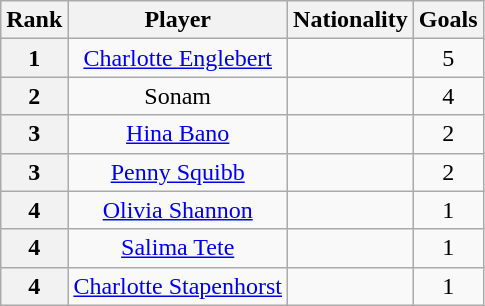<table class="wikitable sortable" style="text-align:center">
<tr>
<th>Rank</th>
<th>Player</th>
<th>Nationality</th>
<th>Goals</th>
</tr>
<tr>
<th>1</th>
<td><a href='#'>Charlotte Englebert</a></td>
<td></td>
<td>5</td>
</tr>
<tr>
<th>2</th>
<td>Sonam</td>
<td></td>
<td>4</td>
</tr>
<tr>
<th>3</th>
<td><a href='#'>Hina Bano</a></td>
<td></td>
<td>2</td>
</tr>
<tr>
<th>3</th>
<td><a href='#'>Penny Squibb</a></td>
<td></td>
<td>2</td>
</tr>
<tr>
<th>4</th>
<td><a href='#'>Olivia Shannon</a></td>
<td></td>
<td>1</td>
</tr>
<tr>
<th>4</th>
<td><a href='#'>Salima Tete</a></td>
<td></td>
<td>1</td>
</tr>
<tr>
<th>4</th>
<td><a href='#'>Charlotte Stapenhorst</a></td>
<td></td>
<td>1</td>
</tr>
</table>
